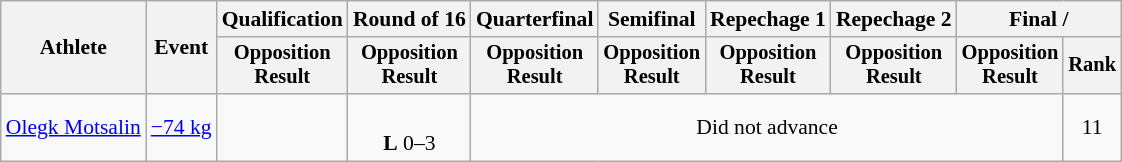<table class="wikitable" style="font-size:90%">
<tr>
<th rowspan=2>Athlete</th>
<th rowspan=2>Event</th>
<th>Qualification</th>
<th>Round of 16</th>
<th>Quarterfinal</th>
<th>Semifinal</th>
<th>Repechage 1</th>
<th>Repechage 2</th>
<th colspan=2>Final / </th>
</tr>
<tr style="font-size: 95%">
<th>Opposition<br>Result</th>
<th>Opposition<br>Result</th>
<th>Opposition<br>Result</th>
<th>Opposition<br>Result</th>
<th>Opposition<br>Result</th>
<th>Opposition<br>Result</th>
<th>Opposition<br>Result</th>
<th>Rank</th>
</tr>
<tr align=center>
<td align=left><a href='#'>Olegk Motsalin</a></td>
<td align=left><a href='#'>−74 kg</a></td>
<td></td>
<td><br><strong>L</strong> 0–3 <sup></sup></td>
<td colspan=5>Did not advance</td>
<td>11</td>
</tr>
</table>
